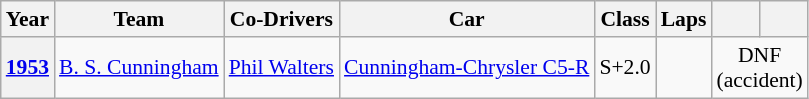<table class="wikitable" style="text-align:center; font-size:90%">
<tr>
<th>Year</th>
<th>Team</th>
<th>Co-Drivers</th>
<th>Car</th>
<th>Class</th>
<th>Laps</th>
<th></th>
<th></th>
</tr>
<tr>
<th><a href='#'>1953</a></th>
<td align="left"> <a href='#'>B. S. Cunningham</a></td>
<td align="left"> <a href='#'>Phil Walters</a></td>
<td align="left"><a href='#'>Cunningham-Chrysler C5-R</a></td>
<td>S+2.0</td>
<td></td>
<td colspan=2>DNF<br>(accident)</td>
</tr>
</table>
